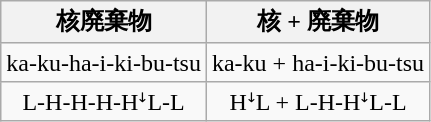<table class="wikitable" style="text-align:center">
<tr>
<th>核廃棄物</th>
<th>核 + 廃棄物</th>
</tr>
<tr>
<td>ka-ku-ha-i-ki-bu-tsu</td>
<td>ka-ku + ha-i-ki-bu-tsu</td>
</tr>
<tr>
<td>L-H-H-H-HꜜL-L</td>
<td>HꜜL + L-H-HꜜL-L</td>
</tr>
</table>
